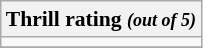<table class="wikitable" style="font-size: 90%">
<tr>
<th>Thrill rating <small><em>(out of 5)</em></small></th>
</tr>
<tr>
<td>      </td>
</tr>
<tr>
</tr>
</table>
